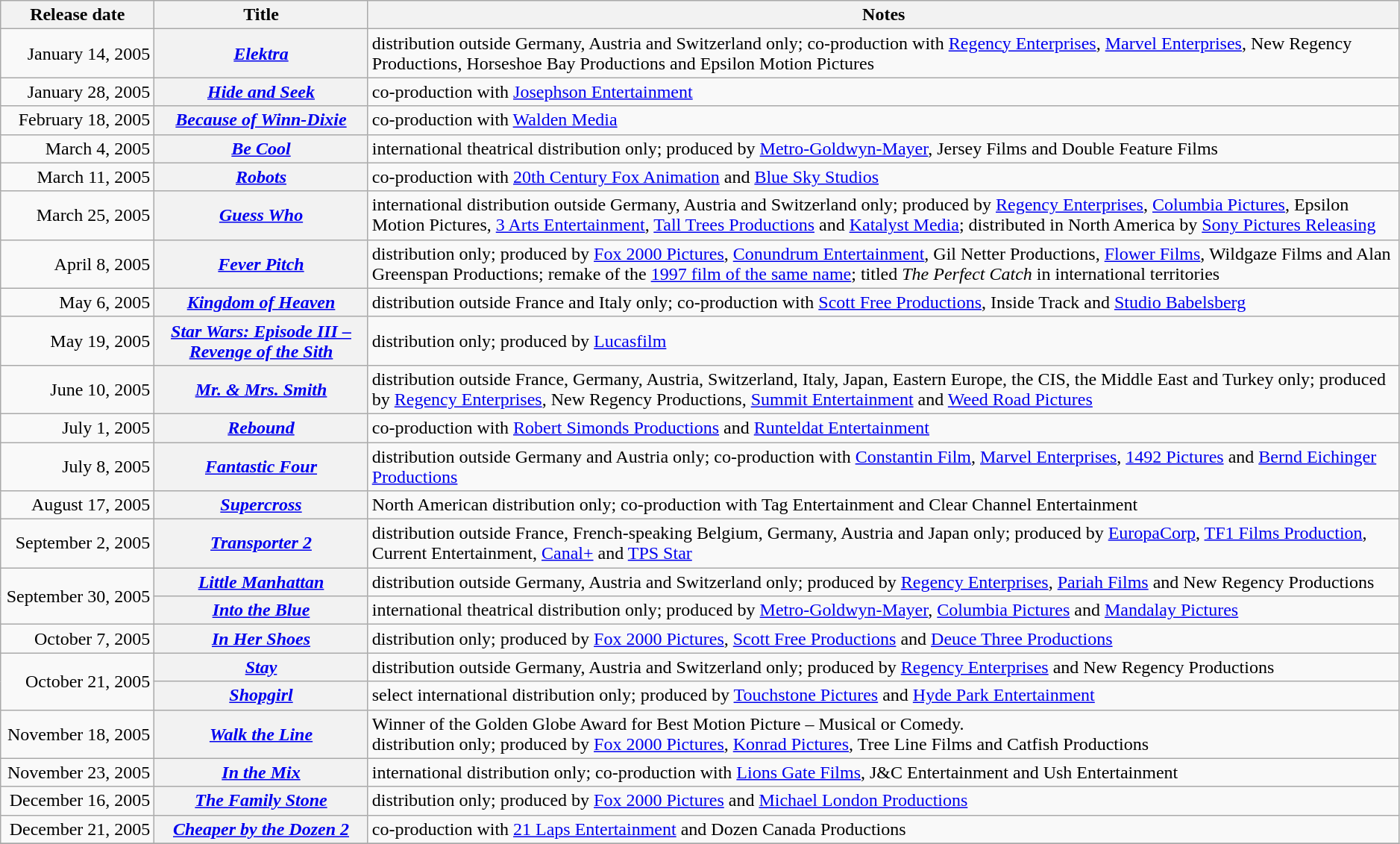<table class="wikitable plainrowheaders sortable" style="width:99%;">
<tr>
<th scope="col" style="width:130px;">Release date</th>
<th scope="col">Title</th>
<th scope="col" class="unsortable">Notes</th>
</tr>
<tr>
<td style="text-align:right;">January 14, 2005</td>
<th scope="row"><em><a href='#'>Elektra</a></em></th>
<td>distribution outside Germany, Austria and Switzerland only; co-production with <a href='#'>Regency Enterprises</a>, <a href='#'>Marvel Enterprises</a>, New Regency Productions, Horseshoe Bay Productions and Epsilon Motion Pictures</td>
</tr>
<tr>
<td style="text-align:right;">January 28, 2005</td>
<th scope="row"><em><a href='#'>Hide and Seek</a></em></th>
<td>co-production with <a href='#'>Josephson Entertainment</a></td>
</tr>
<tr>
<td style="text-align:right;">February 18, 2005</td>
<th scope="row"><em><a href='#'>Because of Winn-Dixie</a></em></th>
<td>co-production with <a href='#'>Walden Media</a></td>
</tr>
<tr>
<td style="text-align:right;">March 4, 2005</td>
<th scope="row"><em><a href='#'>Be Cool</a></em></th>
<td>international theatrical distribution only; produced by <a href='#'>Metro-Goldwyn-Mayer</a>, Jersey Films and Double Feature Films</td>
</tr>
<tr>
<td style="text-align:right;">March 11, 2005</td>
<th scope="row"><em><a href='#'>Robots</a></em></th>
<td>co-production with <a href='#'>20th Century Fox Animation</a> and <a href='#'>Blue Sky Studios</a></td>
</tr>
<tr>
<td style="text-align:right;">March 25, 2005</td>
<th scope="row"><em><a href='#'>Guess Who</a></em></th>
<td>international distribution outside Germany, Austria and Switzerland only; produced by <a href='#'>Regency Enterprises</a>, <a href='#'>Columbia Pictures</a>, Epsilon Motion Pictures, <a href='#'>3 Arts Entertainment</a>, <a href='#'>Tall Trees Productions</a> and <a href='#'>Katalyst Media</a>; distributed in North America by <a href='#'>Sony Pictures Releasing</a></td>
</tr>
<tr>
<td style="text-align:right;">April 8, 2005</td>
<th scope="row"><em><a href='#'>Fever Pitch</a></em></th>
<td>distribution only; produced by <a href='#'>Fox 2000 Pictures</a>, <a href='#'>Conundrum Entertainment</a>, Gil Netter Productions, <a href='#'>Flower Films</a>, Wildgaze Films and Alan Greenspan Productions; remake of the <a href='#'>1997 film of the same name</a>; titled <em>The Perfect Catch</em> in international territories</td>
</tr>
<tr>
<td style="text-align:right;">May 6, 2005</td>
<th scope="row"><em><a href='#'>Kingdom of Heaven</a></em></th>
<td>distribution outside France and Italy only; co-production with <a href='#'>Scott Free Productions</a>, Inside Track and <a href='#'>Studio Babelsberg</a></td>
</tr>
<tr>
<td style="text-align:right;">May 19, 2005</td>
<th scope="row"><em><a href='#'>Star Wars: Episode III – Revenge of the Sith</a></em></th>
<td>distribution only; produced by <a href='#'>Lucasfilm</a></td>
</tr>
<tr>
<td style="text-align:right;">June 10, 2005</td>
<th scope="row"><em><a href='#'>Mr. & Mrs. Smith</a></em></th>
<td>distribution outside France, Germany, Austria, Switzerland, Italy, Japan, Eastern Europe, the CIS, the Middle East and Turkey only; produced by <a href='#'>Regency Enterprises</a>, New Regency Productions, <a href='#'>Summit Entertainment</a> and <a href='#'>Weed Road Pictures</a></td>
</tr>
<tr>
<td style="text-align:right;">July 1, 2005</td>
<th scope="row"><em><a href='#'>Rebound</a></em></th>
<td>co-production with <a href='#'>Robert Simonds Productions</a> and <a href='#'>Runteldat Entertainment</a></td>
</tr>
<tr>
<td style="text-align:right;">July 8, 2005</td>
<th scope="row"><em><a href='#'>Fantastic Four</a></em></th>
<td>distribution outside Germany and Austria only; co-production with <a href='#'>Constantin Film</a>, <a href='#'>Marvel Enterprises</a>, <a href='#'>1492 Pictures</a> and <a href='#'>Bernd Eichinger Productions</a></td>
</tr>
<tr>
<td style="text-align:right;">August 17, 2005</td>
<th scope="row"><em><a href='#'>Supercross</a></em></th>
<td>North American distribution only; co-production with Tag Entertainment and Clear Channel Entertainment</td>
</tr>
<tr>
<td style="text-align:right;">September 2, 2005</td>
<th scope="row"><em><a href='#'>Transporter 2</a></em></th>
<td>distribution outside France, French-speaking Belgium, Germany, Austria and Japan only; produced by <a href='#'>EuropaCorp</a>, <a href='#'>TF1 Films Production</a>, Current Entertainment, <a href='#'>Canal+</a> and <a href='#'>TPS Star</a></td>
</tr>
<tr>
<td rowspan=2 style="text-align:right;">September 30, 2005</td>
<th scope="row"><em><a href='#'>Little Manhattan</a></em></th>
<td>distribution outside Germany, Austria and Switzerland only; produced by <a href='#'>Regency Enterprises</a>, <a href='#'>Pariah Films</a> and New Regency Productions</td>
</tr>
<tr>
<th scope="row"><em><a href='#'>Into the Blue</a></em></th>
<td>international theatrical distribution only; produced by <a href='#'>Metro-Goldwyn-Mayer</a>, <a href='#'>Columbia Pictures</a> and <a href='#'>Mandalay Pictures</a></td>
</tr>
<tr>
<td style="text-align:right;">October 7, 2005</td>
<th scope="row"><em><a href='#'>In Her Shoes</a></em></th>
<td>distribution only; produced by <a href='#'>Fox 2000 Pictures</a>, <a href='#'>Scott Free Productions</a> and <a href='#'>Deuce Three Productions</a></td>
</tr>
<tr>
<td rowspan=2 style="text-align:right;">October 21, 2005</td>
<th scope="row"><em><a href='#'>Stay</a></em></th>
<td>distribution outside Germany, Austria and Switzerland only; produced by <a href='#'>Regency Enterprises</a> and New Regency Productions</td>
</tr>
<tr>
<th scope="row"><em><a href='#'>Shopgirl</a></em></th>
<td>select international distribution only; produced by <a href='#'>Touchstone Pictures</a> and <a href='#'>Hyde Park Entertainment</a></td>
</tr>
<tr>
<td style="text-align:right;">November 18, 2005</td>
<th scope="row"><em><a href='#'>Walk the Line</a></em></th>
<td>Winner of the Golden Globe Award for Best Motion Picture – Musical or Comedy.<br>distribution only; produced by <a href='#'>Fox 2000 Pictures</a>, <a href='#'>Konrad Pictures</a>, Tree Line Films and Catfish Productions</td>
</tr>
<tr>
<td style="text-align:right;">November 23, 2005</td>
<th scope="row"><em><a href='#'>In the Mix</a></em></th>
<td>international distribution only; co-production with <a href='#'>Lions Gate Films</a>, J&C Entertainment and Ush Entertainment</td>
</tr>
<tr>
<td style="text-align:right;">December 16, 2005</td>
<th scope="row"><em><a href='#'>The Family Stone</a></em></th>
<td>distribution only; produced by <a href='#'>Fox 2000 Pictures</a> and <a href='#'>Michael London Productions</a></td>
</tr>
<tr>
<td style="text-align:right;">December 21, 2005</td>
<th scope="row"><em><a href='#'>Cheaper by the Dozen 2</a></em></th>
<td>co-production with <a href='#'>21 Laps Entertainment</a> and Dozen Canada Productions</td>
</tr>
<tr>
</tr>
</table>
